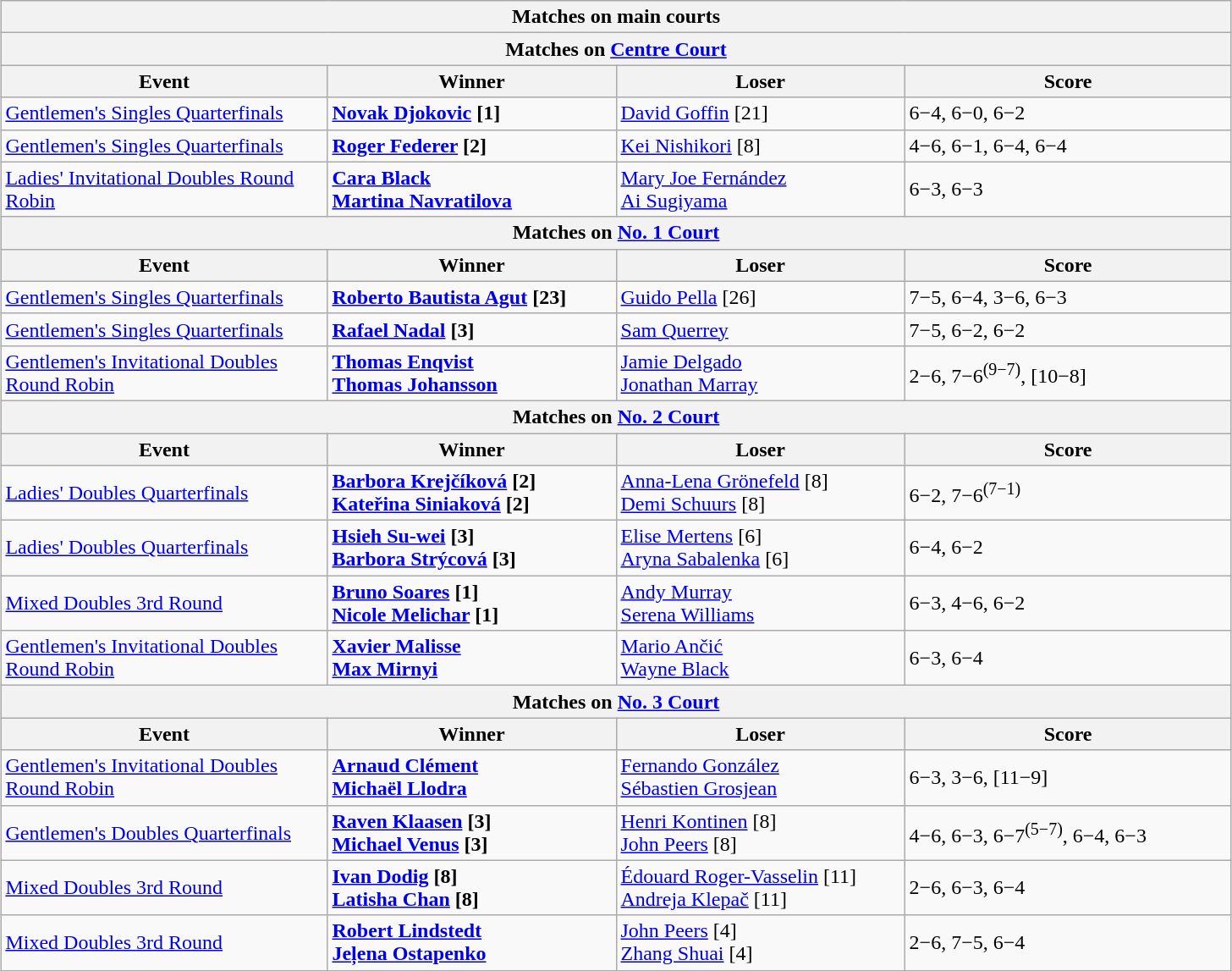<table class="wikitable collapsible uncollapsed" style="margin:auto;">
<tr>
<th colspan="4" style="white-space:nowrap;">Matches on main courts</th>
</tr>
<tr>
<th colspan="4">Matches on <a href='#'>Centre Court</a></th>
</tr>
<tr>
<th width=250>Event</th>
<th width=220>Winner</th>
<th width=220>Loser</th>
<th width=250>Score</th>
</tr>
<tr>
<td><a href='#'>Gentlemen's Singles Quarterfinals</a></td>
<td> <strong><a href='#'>Novak Djokovic</a> [1]</strong></td>
<td> <a href='#'>David Goffin</a> [21]</td>
<td>6−4, 6−0, 6−2</td>
</tr>
<tr>
<td><a href='#'>Gentlemen's Singles Quarterfinals</a></td>
<td> <strong><a href='#'>Roger Federer</a> [2]</strong></td>
<td> <a href='#'>Kei Nishikori</a> [8]</td>
<td>4−6, 6−1, 6−4, 6−4</td>
</tr>
<tr>
<td><a href='#'>Ladies' Invitational Doubles Round Robin</a></td>
<td> <strong><a href='#'>Cara Black</a></strong> <br>  <strong><a href='#'>Martina Navratilova</a></strong></td>
<td> <a href='#'>Mary Joe Fernández</a> <br>  <a href='#'>Ai Sugiyama</a></td>
<td>6−3, 6−3</td>
</tr>
<tr>
<th colspan="4">Matches on <a href='#'>No. 1 Court</a></th>
</tr>
<tr>
<th width=220>Event</th>
<th width=220>Winner</th>
<th width=220>Loser</th>
<th width=250>Score</th>
</tr>
<tr>
<td><a href='#'>Gentlemen's Singles Quarterfinals</a></td>
<td> <strong><a href='#'>Roberto Bautista Agut</a> [23]</strong></td>
<td> <a href='#'>Guido Pella</a> [26]</td>
<td>7−5, 6−4, 3−6, 6−3</td>
</tr>
<tr>
<td><a href='#'>Gentlemen's Singles Quarterfinals</a></td>
<td> <strong><a href='#'>Rafael Nadal</a> [3]</strong></td>
<td> <a href='#'>Sam Querrey</a></td>
<td>7−5, 6−2, 6−2</td>
</tr>
<tr>
<td><a href='#'>Gentlemen's Invitational Doubles Round Robin</a></td>
<td> <strong><a href='#'>Thomas Enqvist</a></strong> <br>  <strong><a href='#'>Thomas Johansson</a></strong></td>
<td> <a href='#'>Jamie Delgado</a> <br>  <a href='#'>Jonathan Marray</a></td>
<td>2−6, 7−6<sup>(9−7)</sup>, [10−8]</td>
</tr>
<tr>
<th colspan="4">Matches on <a href='#'>No. 2 Court</a></th>
</tr>
<tr>
<th width=220>Event</th>
<th width=220>Winner</th>
<th width=220>Loser</th>
<th width=250>Score</th>
</tr>
<tr>
<td><a href='#'>Ladies' Doubles Quarterfinals</a></td>
<td> <strong><a href='#'>Barbora Krejčíková</a> [2]</strong> <br>  <strong><a href='#'>Kateřina Siniaková</a> [2]</strong></td>
<td> <a href='#'>Anna-Lena Grönefeld</a> [8] <br>  <a href='#'>Demi Schuurs</a> [8]</td>
<td>6−2, 7−6<sup>(7−1)</sup></td>
</tr>
<tr>
<td><a href='#'>Ladies' Doubles Quarterfinals</a></td>
<td> <strong><a href='#'>Hsieh Su-wei</a> [3]</strong> <br>  <strong><a href='#'>Barbora Strýcová</a> [3]</strong></td>
<td> <a href='#'>Elise Mertens</a> [6] <br>  <a href='#'>Aryna Sabalenka</a> [6]</td>
<td>6−4, 6−2</td>
</tr>
<tr>
<td><a href='#'>Mixed Doubles 3rd Round</a></td>
<td> <strong><a href='#'>Bruno Soares</a> [1]</strong> <br>  <strong><a href='#'>Nicole Melichar</a> [1]</strong></td>
<td> <a href='#'>Andy Murray</a> <br>  <a href='#'>Serena Williams</a></td>
<td>6−3, 4−6, 6−2</td>
</tr>
<tr>
<td><a href='#'>Gentlemen's Invitational Doubles Round Robin</a></td>
<td> <strong><a href='#'>Xavier Malisse</a></strong> <br>  <strong><a href='#'>Max Mirnyi</a></strong></td>
<td> <a href='#'>Mario Ančić</a> <br>  <a href='#'>Wayne Black</a></td>
<td>6−3, 6−4</td>
</tr>
<tr>
<th colspan="4">Matches on <a href='#'>No. 3 Court</a></th>
</tr>
<tr>
<th width=220>Event</th>
<th width=220>Winner</th>
<th width=220>Loser</th>
<th width=250>Score</th>
</tr>
<tr>
<td><a href='#'>Gentlemen's Invitational Doubles Round Robin</a></td>
<td> <strong><a href='#'>Arnaud Clément</a></strong> <br>  <strong><a href='#'>Michaël Llodra</a></strong></td>
<td> <a href='#'>Fernando González</a> <br>  <a href='#'>Sébastien Grosjean</a></td>
<td>6−3, 3−6, [11−9]</td>
</tr>
<tr>
<td><a href='#'>Gentlemen's Doubles Quarterfinals</a></td>
<td> <strong><a href='#'>Raven Klaasen</a> [3]</strong> <br>  <strong><a href='#'>Michael Venus</a> [3]</strong></td>
<td> <a href='#'>Henri Kontinen</a> [8] <br>  <a href='#'>John Peers</a> [8]</td>
<td>4−6, 6−3, 6−7<sup>(5−7)</sup>, 6−4, 6−3</td>
</tr>
<tr>
<td><a href='#'>Mixed Doubles 3rd Round</a></td>
<td> <strong><a href='#'>Ivan Dodig</a> [8]</strong> <br>  <strong><a href='#'>Latisha Chan</a> [8]</strong></td>
<td> <a href='#'>Édouard Roger-Vasselin</a> [11] <br>  <a href='#'>Andreja Klepač</a> [11]</td>
<td>2−6, 6−3, 6−4</td>
</tr>
<tr>
<td><a href='#'>Mixed Doubles 3rd Round</a></td>
<td> <strong><a href='#'>Robert Lindstedt</a></strong> <br>  <strong><a href='#'>Jeļena Ostapenko</a></strong></td>
<td> <a href='#'>John Peers</a> [4]<br>  <a href='#'>Zhang Shuai</a> [4]</td>
<td>2−6, 7−5, 6−4</td>
</tr>
</table>
